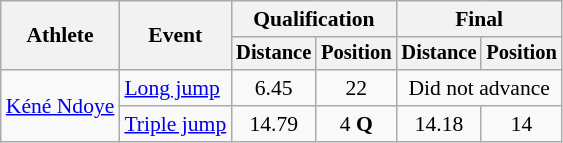<table class=wikitable style="font-size:90%">
<tr>
<th rowspan="2">Athlete</th>
<th rowspan="2">Event</th>
<th colspan="2">Qualification</th>
<th colspan="2">Final</th>
</tr>
<tr style="font-size:95%">
<th>Distance</th>
<th>Position</th>
<th>Distance</th>
<th>Position</th>
</tr>
<tr align=center>
<td align=left rowspan=2><a href='#'>Kéné Ndoye</a></td>
<td align=left><a href='#'>Long jump</a></td>
<td>6.45</td>
<td>22</td>
<td colspan=2>Did not advance</td>
</tr>
<tr align=center>
<td align=left><a href='#'>Triple jump</a></td>
<td>14.79</td>
<td>4 <strong>Q</strong></td>
<td>14.18</td>
<td>14</td>
</tr>
</table>
